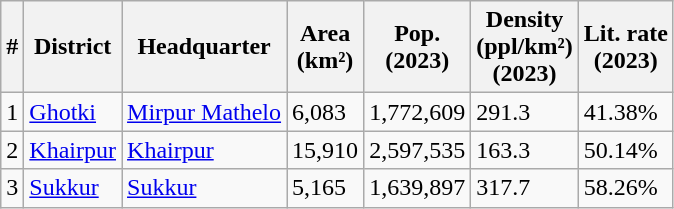<table class="wikitable sortable">
<tr>
<th>#</th>
<th>District</th>
<th>Headquarter</th>
<th>Area<br>(km²)</th>
<th>Pop.<br>(2023)</th>
<th>Density<br>(ppl/km²)<br>(2023)</th>
<th>Lit. rate<br>(2023)</th>
</tr>
<tr>
<td>1</td>
<td><a href='#'>Ghotki</a></td>
<td><a href='#'>Mirpur Mathelo</a></td>
<td>6,083</td>
<td>1,772,609</td>
<td>291.3</td>
<td>41.38%</td>
</tr>
<tr>
<td>2</td>
<td><a href='#'>Khairpur</a></td>
<td><a href='#'>Khairpur</a></td>
<td>15,910</td>
<td>2,597,535</td>
<td>163.3</td>
<td>50.14%</td>
</tr>
<tr>
<td>3</td>
<td><a href='#'>Sukkur</a></td>
<td><a href='#'>Sukkur</a></td>
<td>5,165</td>
<td>1,639,897</td>
<td>317.7</td>
<td>58.26%</td>
</tr>
</table>
